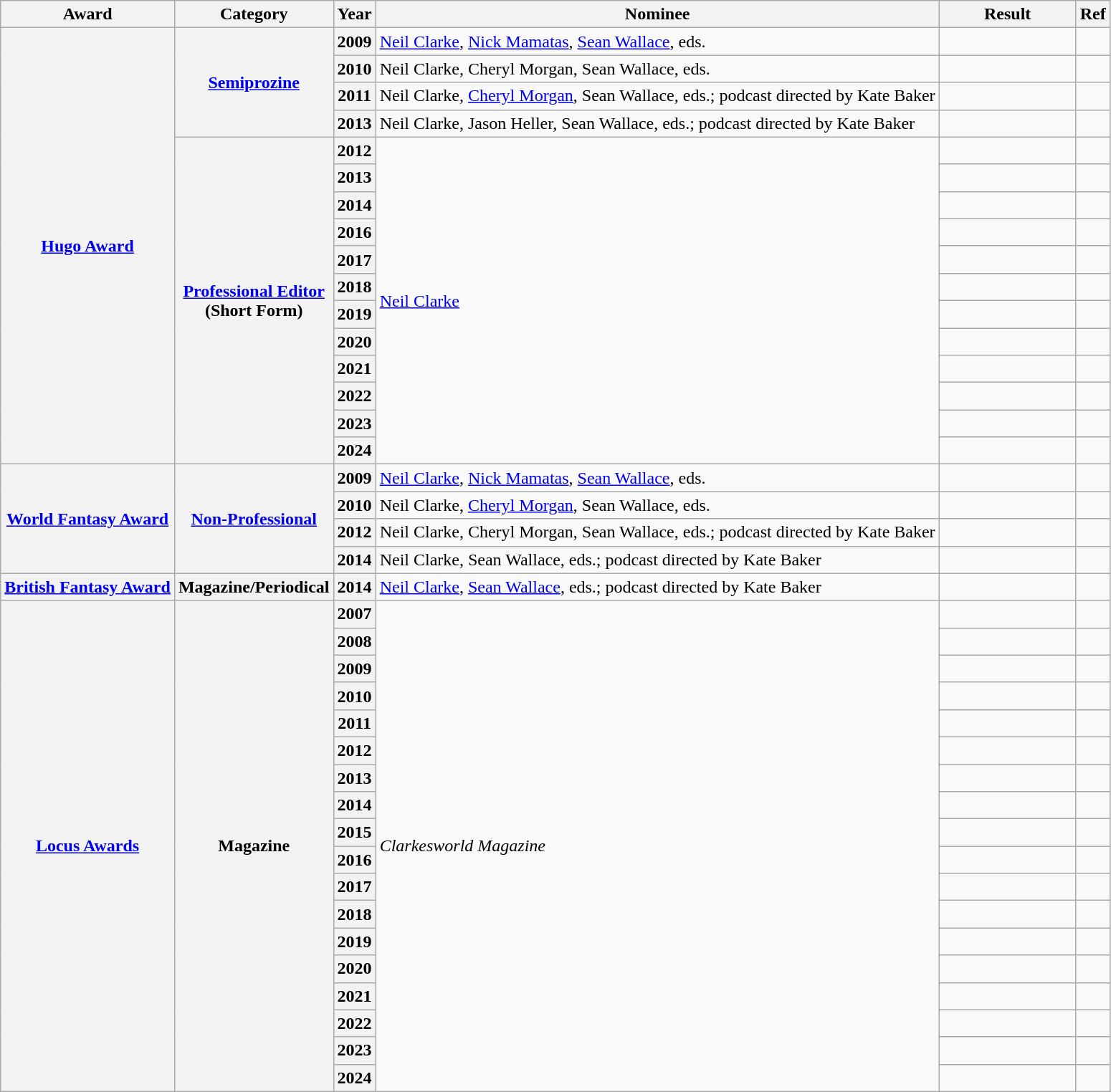<table class="wikitable">
<tr>
<th>Award</th>
<th>Category</th>
<th>Year</th>
<th>Nominee</th>
<th scope="col" style="width: 120px;">Result</th>
<th>Ref</th>
</tr>
<tr>
<th rowspan="16"><a href='#'>Hugo Award</a></th>
<th rowspan="4"><a href='#'>Semiprozine</a></th>
<th>2009</th>
<td><a href='#'>Neil Clarke</a>, <a href='#'>Nick Mamatas</a>, <a href='#'>Sean Wallace</a>, eds.</td>
<td></td>
<td></td>
</tr>
<tr>
<th>2010</th>
<td>Neil Clarke, Cheryl Morgan, Sean Wallace, eds.</td>
<td></td>
<td></td>
</tr>
<tr>
<th>2011</th>
<td>Neil Clarke, <a href='#'>Cheryl Morgan</a>, Sean Wallace, eds.; podcast directed by Kate Baker</td>
<td></td>
<td></td>
</tr>
<tr>
<th>2013</th>
<td>Neil Clarke, Jason Heller, Sean Wallace, eds.; podcast directed by Kate Baker</td>
<td></td>
<td></td>
</tr>
<tr>
<th rowspan="12"><a href='#'>Professional Editor</a><br>(Short Form)</th>
<th>2012</th>
<td rowspan="12"><a href='#'>Neil Clarke</a></td>
<td></td>
<td></td>
</tr>
<tr>
<th>2013</th>
<td></td>
<td></td>
</tr>
<tr>
<th>2014</th>
<td></td>
<td></td>
</tr>
<tr>
<th>2016</th>
<td></td>
<td></td>
</tr>
<tr>
<th>2017</th>
<td></td>
<td></td>
</tr>
<tr>
<th>2018</th>
<td></td>
<td></td>
</tr>
<tr>
<th>2019</th>
<td></td>
<td></td>
</tr>
<tr>
<th>2020</th>
<td></td>
<td></td>
</tr>
<tr>
<th>2021</th>
<td></td>
<td></td>
</tr>
<tr>
<th>2022</th>
<td></td>
<td></td>
</tr>
<tr>
<th>2023</th>
<td></td>
<td></td>
</tr>
<tr>
<th>2024</th>
<td></td>
<td></td>
</tr>
<tr>
<th rowspan="4"><a href='#'>World Fantasy Award</a></th>
<th rowspan="4"><a href='#'>Non-Professional</a></th>
<th>2009</th>
<td><a href='#'>Neil Clarke</a>, <a href='#'>Nick Mamatas</a>, <a href='#'>Sean Wallace</a>, eds.</td>
<td></td>
<td></td>
</tr>
<tr>
<th>2010</th>
<td>Neil Clarke, <a href='#'>Cheryl Morgan</a>, Sean Wallace, eds.</td>
<td></td>
<td></td>
</tr>
<tr>
<th>2012</th>
<td>Neil Clarke, Cheryl Morgan, Sean Wallace, eds.; podcast directed by Kate Baker</td>
<td></td>
<td></td>
</tr>
<tr>
<th>2014</th>
<td>Neil Clarke, Sean Wallace, eds.; podcast directed by Kate Baker</td>
<td></td>
<td></td>
</tr>
<tr>
<th><a href='#'>British Fantasy Award</a></th>
<th>Magazine/Periodical</th>
<th>2014</th>
<td><a href='#'>Neil Clarke</a>, <a href='#'>Sean Wallace</a>, eds.; podcast directed by Kate Baker</td>
<td></td>
<td></td>
</tr>
<tr>
<th rowspan="18"><a href='#'>Locus Awards</a></th>
<th rowspan="18">Magazine</th>
<th>2007</th>
<td rowspan="18"><em>Clarkesworld Magazine</em></td>
<td></td>
<td></td>
</tr>
<tr>
<th>2008</th>
<td></td>
<td></td>
</tr>
<tr>
<th>2009</th>
<td></td>
<td></td>
</tr>
<tr>
<th>2010</th>
<td></td>
<td></td>
</tr>
<tr>
<th>2011</th>
<td></td>
<td></td>
</tr>
<tr>
<th>2012</th>
<td></td>
<td></td>
</tr>
<tr>
<th>2013</th>
<td></td>
<td></td>
</tr>
<tr>
<th>2014</th>
<td></td>
<td></td>
</tr>
<tr>
<th>2015</th>
<td></td>
<td></td>
</tr>
<tr>
<th>2016</th>
<td></td>
<td></td>
</tr>
<tr>
<th>2017</th>
<td></td>
<td></td>
</tr>
<tr>
<th>2018</th>
<td></td>
<td></td>
</tr>
<tr>
<th>2019</th>
<td></td>
<td></td>
</tr>
<tr>
<th>2020</th>
<td></td>
<td></td>
</tr>
<tr>
<th>2021</th>
<td></td>
<td></td>
</tr>
<tr>
<th>2022</th>
<td></td>
<td></td>
</tr>
<tr>
<th>2023</th>
<td></td>
<td></td>
</tr>
<tr>
<th>2024</th>
<td></td>
<td></td>
</tr>
</table>
